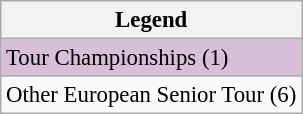<table class="wikitable" style="font-size:95%;">
<tr>
<th>Legend</th>
</tr>
<tr style="background:thistle;">
<td>Tour Championships (1)</td>
</tr>
<tr>
<td>Other European Senior Tour (6)</td>
</tr>
</table>
